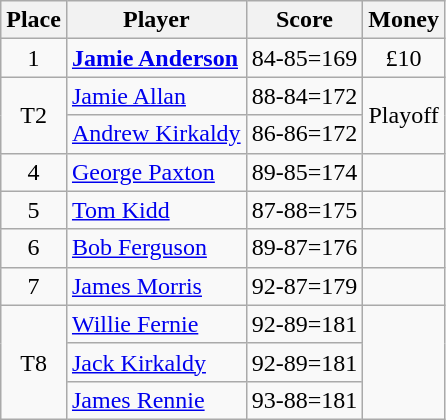<table class=wikitable>
<tr>
<th>Place</th>
<th>Player</th>
<th>Score</th>
<th>Money</th>
</tr>
<tr>
<td align=center>1</td>
<td> <strong><a href='#'>Jamie Anderson</a></strong></td>
<td>84-85=169</td>
<td align=center>£10</td>
</tr>
<tr>
<td rowspan=2 align=center>T2</td>
<td> <a href='#'>Jamie Allan</a></td>
<td>88-84=172</td>
<td rowspan=2 align=center>Playoff</td>
</tr>
<tr>
<td> <a href='#'>Andrew Kirkaldy</a></td>
<td>86-86=172</td>
</tr>
<tr>
<td align=center>4</td>
<td> <a href='#'>George Paxton</a></td>
<td>89-85=174</td>
<td></td>
</tr>
<tr>
<td align=center>5</td>
<td> <a href='#'>Tom Kidd</a></td>
<td>87-88=175</td>
<td></td>
</tr>
<tr>
<td align=center>6</td>
<td> <a href='#'>Bob Ferguson</a></td>
<td>89-87=176</td>
<td></td>
</tr>
<tr>
<td align=center>7</td>
<td> <a href='#'>James Morris</a></td>
<td align=right>92-87=179</td>
<td></td>
</tr>
<tr>
<td rowspan=3 align=center>T8</td>
<td> <a href='#'>Willie Fernie</a></td>
<td align=right>92-89=181</td>
<td rowspan=3 align=center></td>
</tr>
<tr>
<td> <a href='#'>Jack Kirkaldy</a></td>
<td align=right>92-89=181</td>
</tr>
<tr>
<td> <a href='#'>James Rennie</a></td>
<td>93-88=181</td>
</tr>
</table>
